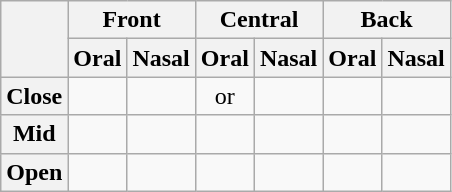<table class="wikitable" style="text-align: center;">
<tr>
<th ! rowspan="2"></th>
<th colspan="2">Front</th>
<th colspan="2">Central</th>
<th colspan="2">Back</th>
</tr>
<tr>
<th>Oral</th>
<th>Nasal</th>
<th>Oral</th>
<th>Nasal</th>
<th>Oral</th>
<th>Nasal</th>
</tr>
<tr>
<th>Close</th>
<td></td>
<td></td>
<td>  or </td>
<td> </td>
<td></td>
<td></td>
</tr>
<tr>
<th>Mid</th>
<td></td>
<td></td>
<td> </td>
<td></td>
<td></td>
<td></td>
</tr>
<tr>
<th>Open</th>
<td></td>
<td></td>
<td></td>
<td></td>
<td></td>
<td></td>
</tr>
</table>
